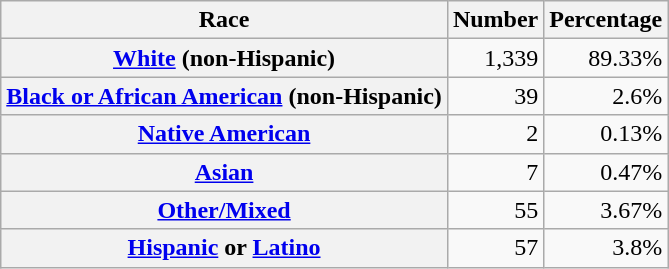<table class="wikitable" style="text-align:right">
<tr>
<th scope="col">Race</th>
<th scope="col">Number</th>
<th scope="col">Percentage</th>
</tr>
<tr>
<th scope="row"><a href='#'>White</a> (non-Hispanic)</th>
<td>1,339</td>
<td>89.33%</td>
</tr>
<tr>
<th scope="row"><a href='#'>Black or African American</a> (non-Hispanic)</th>
<td>39</td>
<td>2.6%</td>
</tr>
<tr>
<th scope="row"><a href='#'>Native American</a></th>
<td>2</td>
<td>0.13%</td>
</tr>
<tr>
<th scope="row"><a href='#'>Asian</a></th>
<td>7</td>
<td>0.47%</td>
</tr>
<tr>
<th scope="row"><a href='#'>Other/Mixed</a></th>
<td>55</td>
<td>3.67%</td>
</tr>
<tr>
<th scope="row"><a href='#'>Hispanic</a> or <a href='#'>Latino</a></th>
<td>57</td>
<td>3.8%</td>
</tr>
</table>
